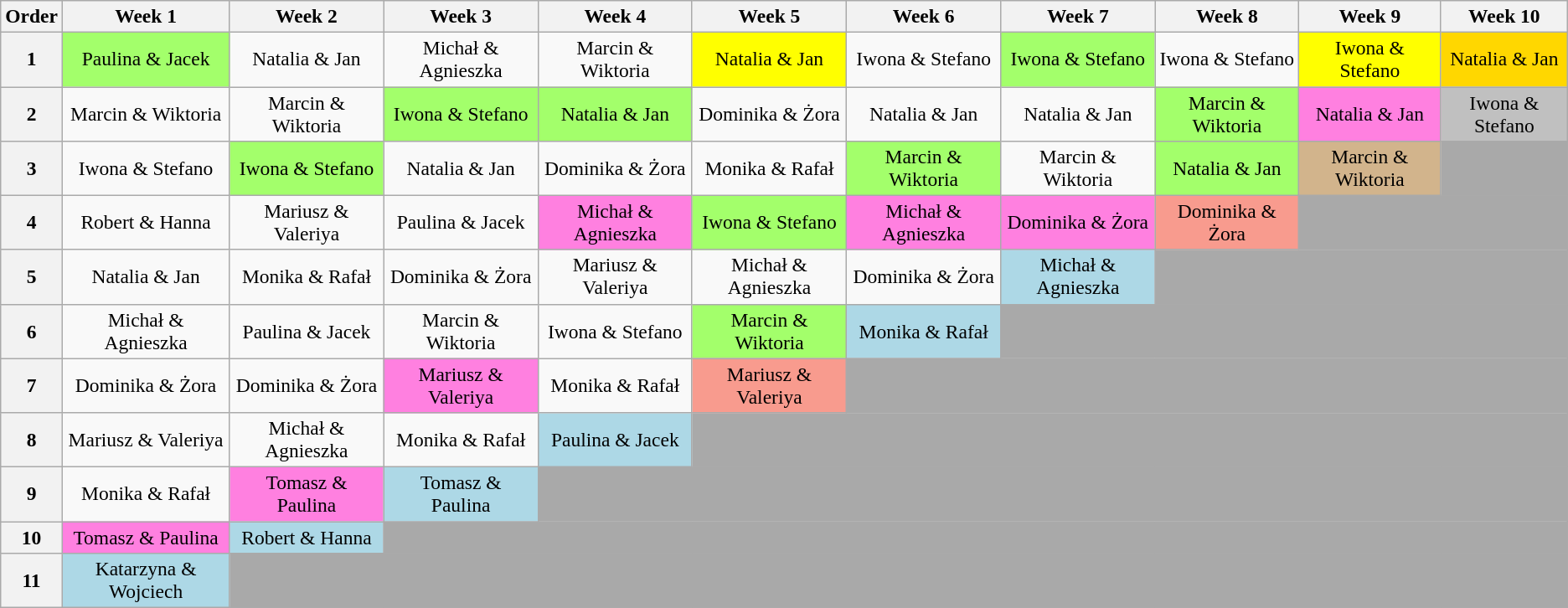<table class="wikitable" style="font-size:98%; text-align:center">
<tr>
<th>Order</th>
<th>Week 1</th>
<th>Week 2</th>
<th>Week 3</th>
<th>Week 4</th>
<th>Week 5</th>
<th>Week 6</th>
<th>Week 7</th>
<th>Week 8</th>
<th>Week 9</th>
<th>Week 10</th>
</tr>
<tr>
<th>1</th>
<td style="background:#A3FF6B;">Paulina & Jacek</td>
<td>Natalia & Jan</td>
<td>Michał & Agnieszka</td>
<td>Marcin & Wiktoria</td>
<td style="background:yellow">Natalia & Jan</td>
<td>Iwona & Stefano</td>
<td style="background:#A3FF6B;">Iwona & Stefano</td>
<td>Iwona & Stefano</td>
<td style="background:yellow">Iwona & Stefano</td>
<td style="background:gold">Natalia & Jan</td>
</tr>
<tr>
<th>2</th>
<td>Marcin & Wiktoria</td>
<td>Marcin & Wiktoria</td>
<td style="background:#A3FF6B;">Iwona & Stefano</td>
<td style="background:#A3FF6B;">Natalia & Jan</td>
<td>Dominika & Żora</td>
<td>Natalia & Jan</td>
<td>Natalia & Jan</td>
<td style="background:#A3FF6B;">Marcin & Wiktoria</td>
<td style="background:#FF80E0;">Natalia & Jan</td>
<td style="background:silver">Iwona & Stefano</td>
</tr>
<tr>
<th>3</th>
<td>Iwona & Stefano</td>
<td style="background:#A3FF6B;">Iwona & Stefano</td>
<td>Natalia & Jan</td>
<td>Dominika & Żora</td>
<td>Monika & Rafał</td>
<td style="background:#A3FF6B;">Marcin & Wiktoria</td>
<td>Marcin & Wiktoria</td>
<td style="background:#A3FF6B;">Natalia & Jan</td>
<td style="background:tan">Marcin & Wiktoria</td>
<td style="background:darkgrey;"></td>
</tr>
<tr>
<th>4</th>
<td>Robert & Hanna</td>
<td>Mariusz & Valeriya</td>
<td>Paulina & Jacek</td>
<td style="background:#FF80E0;">Michał & Agnieszka</td>
<td style="background:#A3FF6B;">Iwona & Stefano</td>
<td style="background:#FF80E0;">Michał & Agnieszka</td>
<td style="background:#FF80E0;">Dominika & Żora</td>
<td style="background:#F89B8E;">Dominika & Żora</td>
<td style="background:darkgrey;" colspan="2"></td>
</tr>
<tr>
<th>5</th>
<td>Natalia & Jan</td>
<td>Monika & Rafał</td>
<td>Dominika & Żora</td>
<td>Mariusz & Valeriya</td>
<td>Michał & Agnieszka</td>
<td>Dominika & Żora</td>
<td style="background:lightblue;">Michał & Agnieszka</td>
<td style="background:darkgrey;" colspan="3"></td>
</tr>
<tr>
<th>6</th>
<td>Michał & Agnieszka</td>
<td>Paulina & Jacek</td>
<td>Marcin & Wiktoria</td>
<td>Iwona & Stefano</td>
<td style="background:#A3FF6B;">Marcin & Wiktoria</td>
<td style="background:lightblue;">Monika & Rafał</td>
<td style="background:darkgrey;" colspan="4"></td>
</tr>
<tr>
<th>7</th>
<td>Dominika & Żora</td>
<td>Dominika & Żora</td>
<td style="background:#FF80E0;">Mariusz & Valeriya</td>
<td>Monika & Rafał</td>
<td style="background:#F89B8E;">Mariusz & Valeriya</td>
<td style="background:darkgrey;" colspan="5"></td>
</tr>
<tr>
<th>8</th>
<td>Mariusz & Valeriya</td>
<td>Michał & Agnieszka</td>
<td>Monika & Rafał</td>
<td style="background:lightblue;">Paulina & Jacek</td>
<td style="background:darkgrey;" colspan="6"></td>
</tr>
<tr>
<th>9</th>
<td>Monika & Rafał</td>
<td style="background:#FF80E0;">Tomasz & Paulina</td>
<td style="background:lightblue;">Tomasz & Paulina</td>
<td style="background:darkgrey;" colspan="7"></td>
</tr>
<tr>
<th>10</th>
<td style="background:#FF80E0;">Tomasz & Paulina</td>
<td style="background:lightblue;">Robert & Hanna</td>
<td style="background:darkgrey;" colspan="8"></td>
</tr>
<tr>
<th>11</th>
<td style="background:lightblue;">Katarzyna & Wojciech</td>
<td style="background:darkgrey;" colspan="9"></td>
</tr>
</table>
